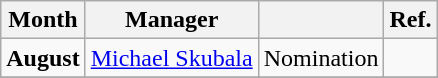<table class="wikitable" style="text-align:left">
<tr>
<th>Month</th>
<th>Manager</th>
<th></th>
<th>Ref.</th>
</tr>
<tr>
<td align=center><strong>August</strong></td>
<td> <a href='#'>Michael Skubala</a></td>
<td>Nomination</td>
<td align=center></td>
</tr>
<tr>
</tr>
</table>
